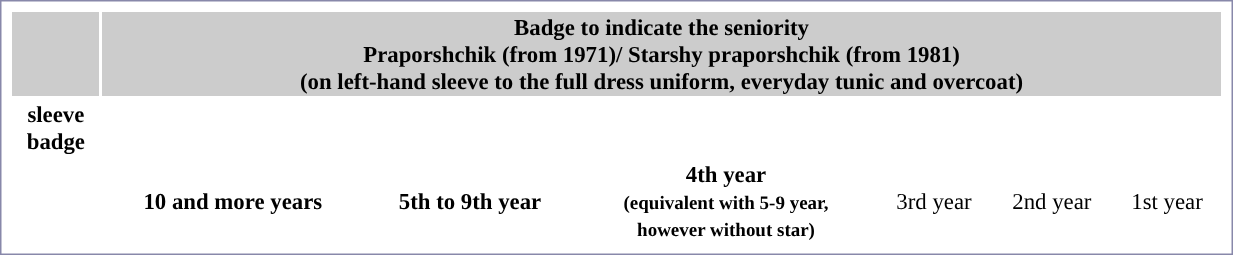<table style="width:65%; border:1px solid #8888aa; background:#fff; padding:5px; font-size:95%; margin:0 12px 12px 0; text-align:center; ">
<tr style="background:#ccc;">
<th></th>
<th colspan="6">Badge to indicate the seniority <br>Praporshchik (from 1971)/ Starshy praporshchik (from 1981)<br>(on left-hand sleeve to the full dress uniform, everyday tunic and overcoat)</th>
</tr>
<tr style="text-align:center;">
<th>sleeve<br>badge</th>
<td></td>
<td></td>
<td></td>
<td></td>
<td></td>
<td></td>
</tr>
<tr style="text-align:center;">
<th></th>
<th>10 and more years</th>
<th>5th to 9th year</th>
<th>4th year<br><small>(equivalent with 5-9 year, <br>however without star)</small></th>
<td>3rd year</td>
<td>2nd year</td>
<td>1st year</td>
</tr>
</table>
